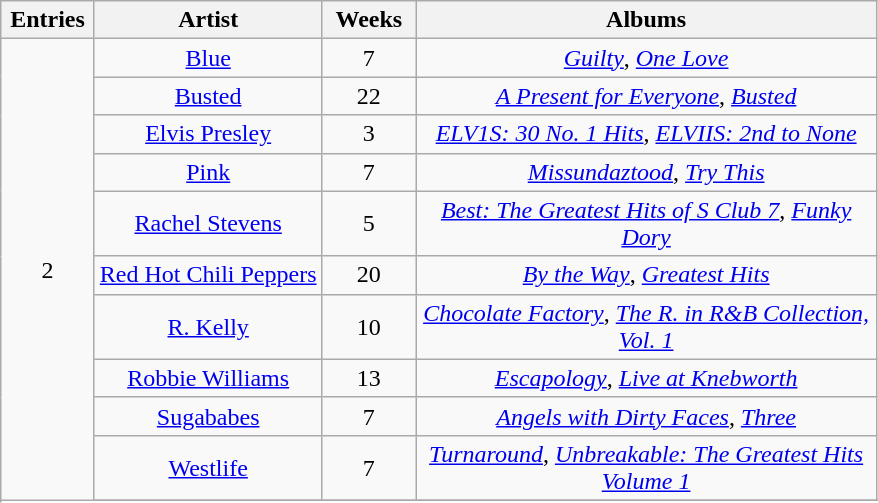<table class="wikitable sortable" style="text-align: center;">
<tr>
<th scope="col" style="width:55px;" data-sort-type="number">Entries</th>
<th scope="col" style="text-align:center;">Artist</th>
<th scope="col" style="width:55px;" data-sort-type="number">Weeks</th>
<th scope="col" style="width:300px;">Albums</th>
</tr>
<tr>
<td rowspan="11">2</td>
<td><a href='#'>Blue</a> </td>
<td>7</td>
<td><em><a href='#'>Guilty</a></em>, <em><a href='#'>One Love</a></em></td>
</tr>
<tr>
<td><a href='#'>Busted</a></td>
<td>22</td>
<td><em><a href='#'>A Present for Everyone</a></em>, <em><a href='#'>Busted</a></em></td>
</tr>
<tr>
<td><a href='#'>Elvis Presley</a> </td>
<td>3</td>
<td><em><a href='#'>ELV1S: 30 No. 1 Hits</a></em>, <em><a href='#'>ELVIIS: 2nd to None</a></em></td>
</tr>
<tr>
<td><a href='#'>Pink</a> </td>
<td>7</td>
<td><em><a href='#'>Missundaztood</a></em>, <em><a href='#'>Try This</a></em></td>
</tr>
<tr>
<td><a href='#'>Rachel Stevens</a> </td>
<td>5</td>
<td><em><a href='#'>Best: The Greatest Hits of S Club 7</a></em>, <em><a href='#'>Funky Dory</a></em></td>
</tr>
<tr>
<td><a href='#'>Red Hot Chili Peppers</a> </td>
<td>20</td>
<td><em><a href='#'>By the Way</a></em>, <em><a href='#'>Greatest Hits</a></em></td>
</tr>
<tr>
<td><a href='#'>R. Kelly</a></td>
<td>10</td>
<td><em><a href='#'>Chocolate Factory</a></em>, <em><a href='#'>The R. in R&B Collection, Vol. 1</a></em></td>
</tr>
<tr>
<td><a href='#'>Robbie Williams</a> </td>
<td>13</td>
<td><em><a href='#'>Escapology</a></em>, <em><a href='#'>Live at Knebworth</a></em></td>
</tr>
<tr>
<td><a href='#'>Sugababes</a> </td>
<td>7</td>
<td><em><a href='#'>Angels with Dirty Faces</a></em>, <em><a href='#'>Three</a></em></td>
</tr>
<tr>
<td><a href='#'>Westlife</a> </td>
<td>7</td>
<td><em><a href='#'>Turnaround</a></em>, <em><a href='#'>Unbreakable: The Greatest Hits Volume 1</a></em></td>
</tr>
<tr>
</tr>
</table>
